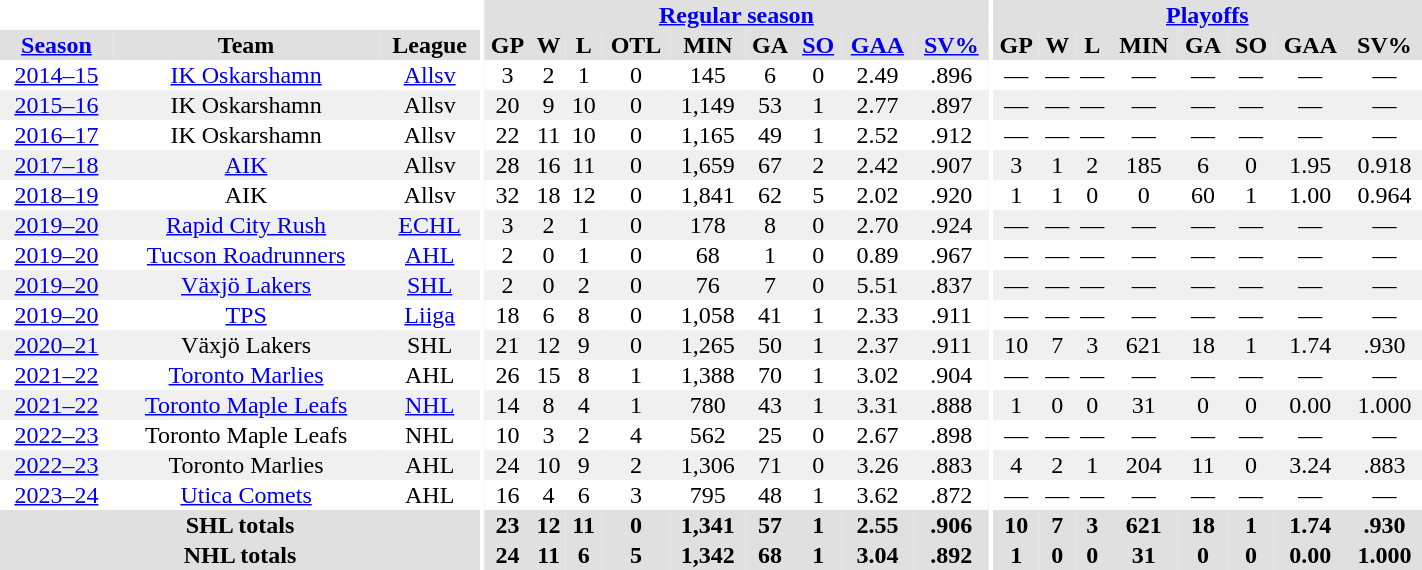<table border="0" cellpadding="1" cellspacing="0" style="text-align:center; width:75%;">
<tr bgcolor="#e0e0e0">
<th colspan="3" bgcolor="#ffffff"></th>
<th rowspan="99" bgcolor="#ffffff"></th>
<th colspan="9" bgcolor="#e0e0e0"><a href='#'>Regular season</a></th>
<th rowspan="99" bgcolor="#ffffff"></th>
<th colspan="8" bgcolor="#e0e0e0"><a href='#'>Playoffs</a></th>
</tr>
<tr bgcolor="#e0e0e0">
<th><a href='#'>Season</a></th>
<th>Team</th>
<th>League</th>
<th>GP</th>
<th>W</th>
<th>L</th>
<th>OTL</th>
<th>MIN</th>
<th>GA</th>
<th><a href='#'>SO</a></th>
<th><a href='#'>GAA</a></th>
<th><a href='#'>SV%</a></th>
<th>GP</th>
<th>W</th>
<th>L</th>
<th>MIN</th>
<th>GA</th>
<th>SO</th>
<th>GAA</th>
<th>SV%</th>
</tr>
<tr>
<td><a href='#'>2014–15</a></td>
<td><a href='#'>IK Oskarshamn</a></td>
<td><a href='#'>Allsv</a></td>
<td>3</td>
<td>2</td>
<td>1</td>
<td>0</td>
<td>145</td>
<td>6</td>
<td>0</td>
<td>2.49</td>
<td>.896</td>
<td>—</td>
<td>—</td>
<td>—</td>
<td>—</td>
<td>—</td>
<td>—</td>
<td>—</td>
<td>—</td>
</tr>
<tr bgcolor="#f0f0f0">
<td><a href='#'>2015–16</a></td>
<td>IK Oskarshamn</td>
<td>Allsv</td>
<td>20</td>
<td>9</td>
<td>10</td>
<td>0</td>
<td>1,149</td>
<td>53</td>
<td>1</td>
<td>2.77</td>
<td>.897</td>
<td>—</td>
<td>—</td>
<td>—</td>
<td>—</td>
<td>—</td>
<td>—</td>
<td>—</td>
<td>—</td>
</tr>
<tr>
<td><a href='#'>2016–17</a></td>
<td>IK Oskarshamn</td>
<td>Allsv</td>
<td>22</td>
<td>11</td>
<td>10</td>
<td>0</td>
<td>1,165</td>
<td>49</td>
<td>1</td>
<td>2.52</td>
<td>.912</td>
<td>—</td>
<td>—</td>
<td>—</td>
<td>—</td>
<td>—</td>
<td>—</td>
<td>—</td>
<td>—</td>
</tr>
<tr bgcolor="#f0f0f0">
<td><a href='#'>2017–18</a></td>
<td><a href='#'>AIK</a></td>
<td>Allsv</td>
<td>28</td>
<td>16</td>
<td>11</td>
<td>0</td>
<td>1,659</td>
<td>67</td>
<td>2</td>
<td>2.42</td>
<td>.907</td>
<td>3</td>
<td>1</td>
<td>2</td>
<td>185</td>
<td>6</td>
<td>0</td>
<td>1.95</td>
<td>0.918</td>
</tr>
<tr>
<td><a href='#'>2018–19</a></td>
<td>AIK</td>
<td>Allsv</td>
<td>32</td>
<td>18</td>
<td>12</td>
<td>0</td>
<td>1,841</td>
<td>62</td>
<td>5</td>
<td>2.02</td>
<td>.920</td>
<td>1</td>
<td>1</td>
<td>0</td>
<td>0</td>
<td>60</td>
<td>1</td>
<td>1.00</td>
<td>0.964</td>
</tr>
<tr bgcolor="#f0f0f0">
<td><a href='#'>2019–20</a></td>
<td><a href='#'>Rapid City Rush</a></td>
<td><a href='#'>ECHL</a></td>
<td>3</td>
<td>2</td>
<td>1</td>
<td>0</td>
<td>178</td>
<td>8</td>
<td>0</td>
<td>2.70</td>
<td>.924</td>
<td>—</td>
<td>—</td>
<td>—</td>
<td>—</td>
<td>—</td>
<td>—</td>
<td>—</td>
<td>—</td>
</tr>
<tr>
<td><a href='#'>2019–20</a></td>
<td><a href='#'>Tucson Roadrunners</a></td>
<td><a href='#'>AHL</a></td>
<td>2</td>
<td>0</td>
<td>1</td>
<td>0</td>
<td>68</td>
<td>1</td>
<td>0</td>
<td>0.89</td>
<td>.967</td>
<td>—</td>
<td>—</td>
<td>—</td>
<td>—</td>
<td>—</td>
<td>—</td>
<td>—</td>
<td>—</td>
</tr>
<tr bgcolor="#f0f0f0">
<td><a href='#'>2019–20</a></td>
<td><a href='#'>Växjö Lakers</a></td>
<td><a href='#'>SHL</a></td>
<td>2</td>
<td>0</td>
<td>2</td>
<td>0</td>
<td>76</td>
<td>7</td>
<td>0</td>
<td>5.51</td>
<td>.837</td>
<td>—</td>
<td>—</td>
<td>—</td>
<td>—</td>
<td>—</td>
<td>—</td>
<td>—</td>
<td>—</td>
</tr>
<tr>
<td><a href='#'>2019–20</a></td>
<td><a href='#'>TPS</a></td>
<td><a href='#'>Liiga</a></td>
<td>18</td>
<td>6</td>
<td>8</td>
<td>0</td>
<td>1,058</td>
<td>41</td>
<td>1</td>
<td>2.33</td>
<td>.911</td>
<td>—</td>
<td>—</td>
<td>—</td>
<td>—</td>
<td>—</td>
<td>—</td>
<td>—</td>
<td>—</td>
</tr>
<tr bgcolor="#f0f0f0">
<td><a href='#'>2020–21</a></td>
<td>Växjö Lakers</td>
<td>SHL</td>
<td>21</td>
<td>12</td>
<td>9</td>
<td>0</td>
<td>1,265</td>
<td>50</td>
<td>1</td>
<td>2.37</td>
<td>.911</td>
<td>10</td>
<td>7</td>
<td>3</td>
<td>621</td>
<td>18</td>
<td>1</td>
<td>1.74</td>
<td>.930</td>
</tr>
<tr>
<td><a href='#'>2021–22</a></td>
<td><a href='#'>Toronto Marlies</a></td>
<td>AHL</td>
<td>26</td>
<td>15</td>
<td>8</td>
<td>1</td>
<td>1,388</td>
<td>70</td>
<td>1</td>
<td>3.02</td>
<td>.904</td>
<td>—</td>
<td>—</td>
<td>—</td>
<td>—</td>
<td>—</td>
<td>—</td>
<td>—</td>
<td>—</td>
</tr>
<tr bgcolor="#f0f0f0">
<td><a href='#'>2021–22</a></td>
<td><a href='#'>Toronto Maple Leafs</a></td>
<td><a href='#'>NHL</a></td>
<td>14</td>
<td>8</td>
<td>4</td>
<td>1</td>
<td>780</td>
<td>43</td>
<td>1</td>
<td>3.31</td>
<td>.888</td>
<td>1</td>
<td>0</td>
<td>0</td>
<td>31</td>
<td>0</td>
<td>0</td>
<td>0.00</td>
<td>1.000</td>
</tr>
<tr>
<td><a href='#'>2022–23</a></td>
<td>Toronto Maple Leafs</td>
<td>NHL</td>
<td>10</td>
<td>3</td>
<td>2</td>
<td>4</td>
<td>562</td>
<td>25</td>
<td>0</td>
<td>2.67</td>
<td>.898</td>
<td>—</td>
<td>—</td>
<td>—</td>
<td>—</td>
<td>—</td>
<td>—</td>
<td>—</td>
<td>—</td>
</tr>
<tr bgcolor="f0f0f0">
<td><a href='#'>2022–23</a></td>
<td>Toronto Marlies</td>
<td>AHL</td>
<td>24</td>
<td>10</td>
<td>9</td>
<td>2</td>
<td>1,306</td>
<td>71</td>
<td>0</td>
<td>3.26</td>
<td>.883</td>
<td>4</td>
<td>2</td>
<td>1</td>
<td>204</td>
<td>11</td>
<td>0</td>
<td>3.24</td>
<td>.883</td>
</tr>
<tr>
<td><a href='#'>2023–24</a></td>
<td><a href='#'>Utica Comets</a></td>
<td>AHL</td>
<td>16</td>
<td>4</td>
<td>6</td>
<td>3</td>
<td>795</td>
<td>48</td>
<td>1</td>
<td>3.62</td>
<td>.872</td>
<td>—</td>
<td>—</td>
<td>—</td>
<td>—</td>
<td>—</td>
<td>—</td>
<td>—</td>
<td>—</td>
</tr>
<tr bgcolor="#e0e0e0">
<th colspan="3">SHL totals</th>
<th>23</th>
<th>12</th>
<th>11</th>
<th>0</th>
<th>1,341</th>
<th>57</th>
<th>1</th>
<th>2.55</th>
<th>.906</th>
<th>10</th>
<th>7</th>
<th>3</th>
<th>621</th>
<th>18</th>
<th>1</th>
<th>1.74</th>
<th>.930</th>
</tr>
<tr bgcolor="#e0e0e0">
<th colspan="3">NHL totals</th>
<th>24</th>
<th>11</th>
<th>6</th>
<th>5</th>
<th>1,342</th>
<th>68</th>
<th>1</th>
<th>3.04</th>
<th>.892</th>
<th>1</th>
<th>0</th>
<th>0</th>
<th>31</th>
<th>0</th>
<th>0</th>
<th>0.00</th>
<th>1.000</th>
</tr>
</table>
